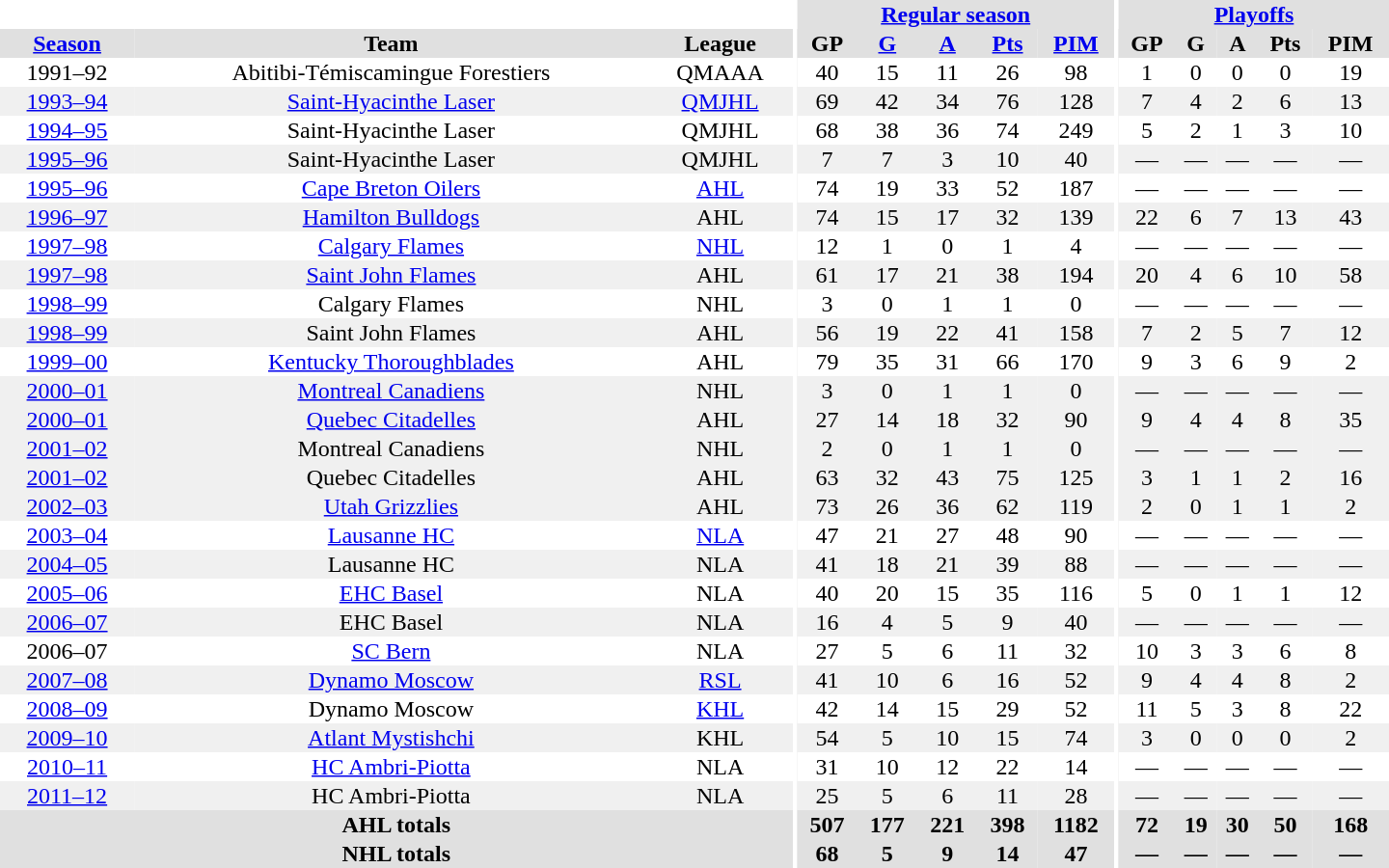<table border="0" cellpadding="1" cellspacing="0" style="text-align:center; width:60em">
<tr bgcolor="#e0e0e0">
<th colspan="3" bgcolor="#ffffff"></th>
<th rowspan="100" bgcolor="#ffffff"></th>
<th colspan="5"><a href='#'>Regular season</a></th>
<th rowspan="100" bgcolor="#ffffff"></th>
<th colspan="5"><a href='#'>Playoffs</a></th>
</tr>
<tr bgcolor="#e0e0e0">
<th><a href='#'>Season</a></th>
<th>Team</th>
<th>League</th>
<th>GP</th>
<th><a href='#'>G</a></th>
<th><a href='#'>A</a></th>
<th><a href='#'>Pts</a></th>
<th><a href='#'>PIM</a></th>
<th>GP</th>
<th>G</th>
<th>A</th>
<th>Pts</th>
<th>PIM</th>
</tr>
<tr>
<td>1991–92</td>
<td>Abitibi-Témiscamingue Forestiers</td>
<td>QMAAA</td>
<td>40</td>
<td>15</td>
<td>11</td>
<td>26</td>
<td>98</td>
<td>1</td>
<td>0</td>
<td>0</td>
<td>0</td>
<td>19</td>
</tr>
<tr bgcolor="#f0f0f0">
<td><a href='#'>1993–94</a></td>
<td><a href='#'>Saint-Hyacinthe Laser</a></td>
<td><a href='#'>QMJHL</a></td>
<td>69</td>
<td>42</td>
<td>34</td>
<td>76</td>
<td>128</td>
<td>7</td>
<td>4</td>
<td>2</td>
<td>6</td>
<td>13</td>
</tr>
<tr>
<td><a href='#'>1994–95</a></td>
<td>Saint-Hyacinthe Laser</td>
<td>QMJHL</td>
<td>68</td>
<td>38</td>
<td>36</td>
<td>74</td>
<td>249</td>
<td>5</td>
<td>2</td>
<td>1</td>
<td>3</td>
<td>10</td>
</tr>
<tr bgcolor="#f0f0f0">
<td><a href='#'>1995–96</a></td>
<td>Saint-Hyacinthe Laser</td>
<td>QMJHL</td>
<td>7</td>
<td>7</td>
<td>3</td>
<td>10</td>
<td>40</td>
<td>—</td>
<td>—</td>
<td>—</td>
<td>—</td>
<td>—</td>
</tr>
<tr>
<td><a href='#'>1995–96</a></td>
<td><a href='#'>Cape Breton Oilers</a></td>
<td><a href='#'>AHL</a></td>
<td>74</td>
<td>19</td>
<td>33</td>
<td>52</td>
<td>187</td>
<td>—</td>
<td>—</td>
<td>—</td>
<td>—</td>
<td>—</td>
</tr>
<tr bgcolor="#f0f0f0">
<td><a href='#'>1996–97</a></td>
<td><a href='#'>Hamilton Bulldogs</a></td>
<td>AHL</td>
<td>74</td>
<td>15</td>
<td>17</td>
<td>32</td>
<td>139</td>
<td>22</td>
<td>6</td>
<td>7</td>
<td>13</td>
<td>43</td>
</tr>
<tr>
<td><a href='#'>1997–98</a></td>
<td><a href='#'>Calgary Flames</a></td>
<td><a href='#'>NHL</a></td>
<td>12</td>
<td>1</td>
<td>0</td>
<td>1</td>
<td>4</td>
<td>—</td>
<td>—</td>
<td>—</td>
<td>—</td>
<td>—</td>
</tr>
<tr bgcolor="#f0f0f0">
<td><a href='#'>1997–98</a></td>
<td><a href='#'>Saint John Flames</a></td>
<td>AHL</td>
<td>61</td>
<td>17</td>
<td>21</td>
<td>38</td>
<td>194</td>
<td>20</td>
<td>4</td>
<td>6</td>
<td>10</td>
<td>58</td>
</tr>
<tr>
<td><a href='#'>1998–99</a></td>
<td>Calgary Flames</td>
<td>NHL</td>
<td>3</td>
<td>0</td>
<td>1</td>
<td>1</td>
<td>0</td>
<td>—</td>
<td>—</td>
<td>—</td>
<td>—</td>
<td>—</td>
</tr>
<tr bgcolor="#f0f0f0">
<td><a href='#'>1998–99</a></td>
<td>Saint John Flames</td>
<td>AHL</td>
<td>56</td>
<td>19</td>
<td>22</td>
<td>41</td>
<td>158</td>
<td>7</td>
<td>2</td>
<td>5</td>
<td>7</td>
<td>12</td>
</tr>
<tr>
<td><a href='#'>1999–00</a></td>
<td><a href='#'>Kentucky Thoroughblades</a></td>
<td>AHL</td>
<td>79</td>
<td>35</td>
<td>31</td>
<td>66</td>
<td>170</td>
<td>9</td>
<td>3</td>
<td>6</td>
<td>9</td>
<td>2</td>
</tr>
<tr bgcolor="#f0f0f0">
<td><a href='#'>2000–01</a></td>
<td><a href='#'>Montreal Canadiens</a></td>
<td>NHL</td>
<td>3</td>
<td>0</td>
<td>1</td>
<td>1</td>
<td>0</td>
<td>—</td>
<td>—</td>
<td>—</td>
<td>—</td>
<td>—</td>
</tr>
<tr bgcolor="#f0f0f0">
<td><a href='#'>2000–01</a></td>
<td><a href='#'>Quebec Citadelles</a></td>
<td>AHL</td>
<td>27</td>
<td>14</td>
<td>18</td>
<td>32</td>
<td>90</td>
<td>9</td>
<td>4</td>
<td>4</td>
<td>8</td>
<td>35</td>
</tr>
<tr bgcolor="#f0f0f0">
<td><a href='#'>2001–02</a></td>
<td>Montreal Canadiens</td>
<td>NHL</td>
<td>2</td>
<td>0</td>
<td>1</td>
<td>1</td>
<td>0</td>
<td>—</td>
<td>—</td>
<td>—</td>
<td>—</td>
<td>—</td>
</tr>
<tr bgcolor="#f0f0f0">
<td><a href='#'>2001–02</a></td>
<td>Quebec Citadelles</td>
<td>AHL</td>
<td>63</td>
<td>32</td>
<td>43</td>
<td>75</td>
<td>125</td>
<td>3</td>
<td>1</td>
<td>1</td>
<td>2</td>
<td>16</td>
</tr>
<tr bgcolor="#f0f0f0">
<td><a href='#'>2002–03</a></td>
<td><a href='#'>Utah Grizzlies</a></td>
<td>AHL</td>
<td>73</td>
<td>26</td>
<td>36</td>
<td>62</td>
<td>119</td>
<td>2</td>
<td>0</td>
<td>1</td>
<td>1</td>
<td>2</td>
</tr>
<tr>
<td><a href='#'>2003–04</a></td>
<td><a href='#'>Lausanne HC</a></td>
<td><a href='#'>NLA</a></td>
<td>47</td>
<td>21</td>
<td>27</td>
<td>48</td>
<td>90</td>
<td>—</td>
<td>—</td>
<td>—</td>
<td>—</td>
<td>—</td>
</tr>
<tr bgcolor="#f0f0f0">
<td><a href='#'>2004–05</a></td>
<td>Lausanne HC</td>
<td>NLA</td>
<td>41</td>
<td>18</td>
<td>21</td>
<td>39</td>
<td>88</td>
<td>—</td>
<td>—</td>
<td>—</td>
<td>—</td>
<td>—</td>
</tr>
<tr>
<td><a href='#'>2005–06</a></td>
<td><a href='#'>EHC Basel</a></td>
<td>NLA</td>
<td>40</td>
<td>20</td>
<td>15</td>
<td>35</td>
<td>116</td>
<td>5</td>
<td>0</td>
<td>1</td>
<td>1</td>
<td>12</td>
</tr>
<tr bgcolor="#f0f0f0">
<td><a href='#'>2006–07</a></td>
<td>EHC Basel</td>
<td>NLA</td>
<td>16</td>
<td>4</td>
<td>5</td>
<td>9</td>
<td>40</td>
<td>—</td>
<td>—</td>
<td>—</td>
<td>—</td>
<td>—</td>
</tr>
<tr>
<td>2006–07</td>
<td><a href='#'>SC Bern</a></td>
<td>NLA</td>
<td>27</td>
<td>5</td>
<td>6</td>
<td>11</td>
<td>32</td>
<td>10</td>
<td>3</td>
<td>3</td>
<td>6</td>
<td>8</td>
</tr>
<tr bgcolor="#f0f0f0">
<td><a href='#'>2007–08</a></td>
<td><a href='#'>Dynamo Moscow</a></td>
<td><a href='#'>RSL</a></td>
<td>41</td>
<td>10</td>
<td>6</td>
<td>16</td>
<td>52</td>
<td>9</td>
<td>4</td>
<td>4</td>
<td>8</td>
<td>2</td>
</tr>
<tr>
<td><a href='#'>2008–09</a></td>
<td>Dynamo Moscow</td>
<td><a href='#'>KHL</a></td>
<td>42</td>
<td>14</td>
<td>15</td>
<td>29</td>
<td>52</td>
<td>11</td>
<td>5</td>
<td>3</td>
<td>8</td>
<td>22</td>
</tr>
<tr bgcolor="#f0f0f0">
<td><a href='#'>2009–10</a></td>
<td><a href='#'>Atlant Mystishchi</a></td>
<td>KHL</td>
<td>54</td>
<td>5</td>
<td>10</td>
<td>15</td>
<td>74</td>
<td>3</td>
<td>0</td>
<td>0</td>
<td>0</td>
<td>2</td>
</tr>
<tr>
<td><a href='#'>2010–11</a></td>
<td><a href='#'>HC Ambri-Piotta</a></td>
<td>NLA</td>
<td>31</td>
<td>10</td>
<td>12</td>
<td>22</td>
<td>14</td>
<td>—</td>
<td>—</td>
<td>—</td>
<td>—</td>
<td>—</td>
</tr>
<tr bgcolor="#f0f0f0">
<td><a href='#'>2011–12</a></td>
<td>HC Ambri-Piotta</td>
<td>NLA</td>
<td>25</td>
<td>5</td>
<td>6</td>
<td>11</td>
<td>28</td>
<td>—</td>
<td>—</td>
<td>—</td>
<td>—</td>
<td>—</td>
</tr>
<tr bgcolor="#e0e0e0">
<th colspan="3">AHL totals</th>
<th>507</th>
<th>177</th>
<th>221</th>
<th>398</th>
<th>1182</th>
<th>72</th>
<th>19</th>
<th>30</th>
<th>50</th>
<th>168</th>
</tr>
<tr bgcolor="#e0e0e0">
<th colspan="3">NHL totals</th>
<th>68</th>
<th>5</th>
<th>9</th>
<th>14</th>
<th>47</th>
<th>—</th>
<th>—</th>
<th>—</th>
<th>—</th>
<th>—</th>
</tr>
</table>
